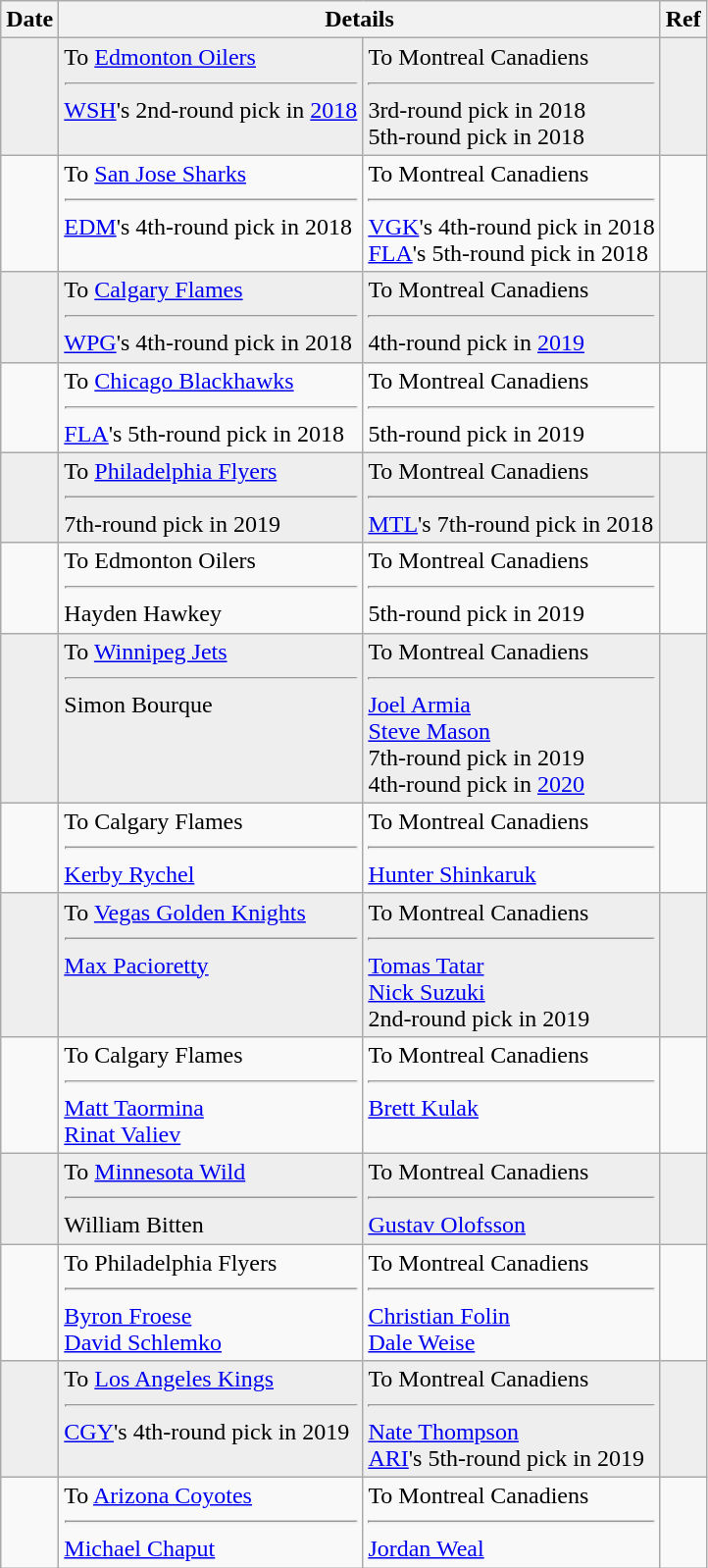<table class="wikitable">
<tr>
<th>Date</th>
<th colspan="2">Details</th>
<th>Ref</th>
</tr>
<tr style="background:#eee;">
<td></td>
<td valign="top">To <a href='#'>Edmonton Oilers</a><hr><a href='#'>WSH</a>'s 2nd-round pick in <a href='#'>2018</a></td>
<td valign="top">To Montreal Canadiens<hr>3rd-round pick in 2018<br>5th-round pick in 2018</td>
<td></td>
</tr>
<tr>
<td></td>
<td valign="top">To <a href='#'>San Jose Sharks</a><hr><a href='#'>EDM</a>'s 4th-round pick in 2018</td>
<td valign="top">To Montreal Canadiens<hr><a href='#'>VGK</a>'s 4th-round pick in 2018<br><a href='#'>FLA</a>'s 5th-round pick in 2018</td>
<td></td>
</tr>
<tr style="background:#eee;">
<td></td>
<td valign="top">To <a href='#'>Calgary Flames</a><hr><a href='#'>WPG</a>'s 4th-round pick in 2018</td>
<td valign="top">To Montreal Canadiens<hr>4th-round pick in <a href='#'>2019</a></td>
<td></td>
</tr>
<tr>
<td></td>
<td valign="top">To <a href='#'>Chicago Blackhawks</a><hr><a href='#'>FLA</a>'s 5th-round pick in 2018</td>
<td valign="top">To Montreal Canadiens<hr>5th-round pick in 2019</td>
<td></td>
</tr>
<tr style="background:#eee;">
<td></td>
<td valign="top">To <a href='#'>Philadelphia Flyers</a><hr>7th-round pick in 2019</td>
<td valign="top">To Montreal Canadiens<hr><a href='#'>MTL</a>'s 7th-round pick in 2018</td>
<td></td>
</tr>
<tr>
<td></td>
<td valign="top">To Edmonton Oilers<hr>Hayden Hawkey</td>
<td valign="top">To Montreal Canadiens<hr>5th-round pick in 2019</td>
<td></td>
</tr>
<tr style="background:#eee;">
<td></td>
<td valign="top">To <a href='#'>Winnipeg Jets</a><hr>Simon Bourque</td>
<td valign="top">To Montreal Canadiens<hr><a href='#'>Joel Armia</a><br><a href='#'>Steve Mason</a><br>7th-round pick in 2019<br>4th-round pick in <a href='#'>2020</a></td>
<td></td>
</tr>
<tr>
<td></td>
<td valign="top">To Calgary Flames<hr><a href='#'>Kerby Rychel</a></td>
<td valign="top">To Montreal Canadiens<hr><a href='#'>Hunter Shinkaruk</a></td>
<td></td>
</tr>
<tr style="background:#eee;">
<td></td>
<td valign="top">To <a href='#'>Vegas Golden Knights</a><hr><a href='#'>Max Pacioretty</a></td>
<td valign="top">To Montreal Canadiens<hr><a href='#'>Tomas Tatar</a><br><a href='#'>Nick Suzuki</a><br>2nd-round pick in 2019</td>
<td></td>
</tr>
<tr>
<td></td>
<td valign="top">To Calgary Flames<hr><a href='#'>Matt Taormina</a><br><a href='#'>Rinat Valiev</a></td>
<td valign="top">To Montreal Canadiens<hr><a href='#'>Brett Kulak</a></td>
<td></td>
</tr>
<tr style="background:#eee;">
<td></td>
<td valign="top">To <a href='#'>Minnesota Wild</a><hr>William Bitten</td>
<td valign="top">To Montreal Canadiens<hr><a href='#'>Gustav Olofsson</a></td>
<td></td>
</tr>
<tr>
<td></td>
<td valign="top">To Philadelphia Flyers<hr><a href='#'>Byron Froese</a><br><a href='#'>David Schlemko</a></td>
<td valign="top">To Montreal Canadiens<hr><a href='#'>Christian Folin</a><br><a href='#'>Dale Weise</a></td>
<td></td>
</tr>
<tr style="background:#eee;">
<td></td>
<td valign="top">To <a href='#'>Los Angeles Kings</a><hr><a href='#'>CGY</a>'s 4th-round pick in 2019</td>
<td valign="top">To Montreal Canadiens<hr><a href='#'>Nate Thompson</a><br><a href='#'>ARI</a>'s 5th-round pick in 2019</td>
<td></td>
</tr>
<tr>
<td></td>
<td valign="top">To <a href='#'>Arizona Coyotes</a><hr><a href='#'>Michael Chaput</a></td>
<td valign="top">To Montreal Canadiens<hr><a href='#'>Jordan Weal</a></td>
<td></td>
</tr>
</table>
